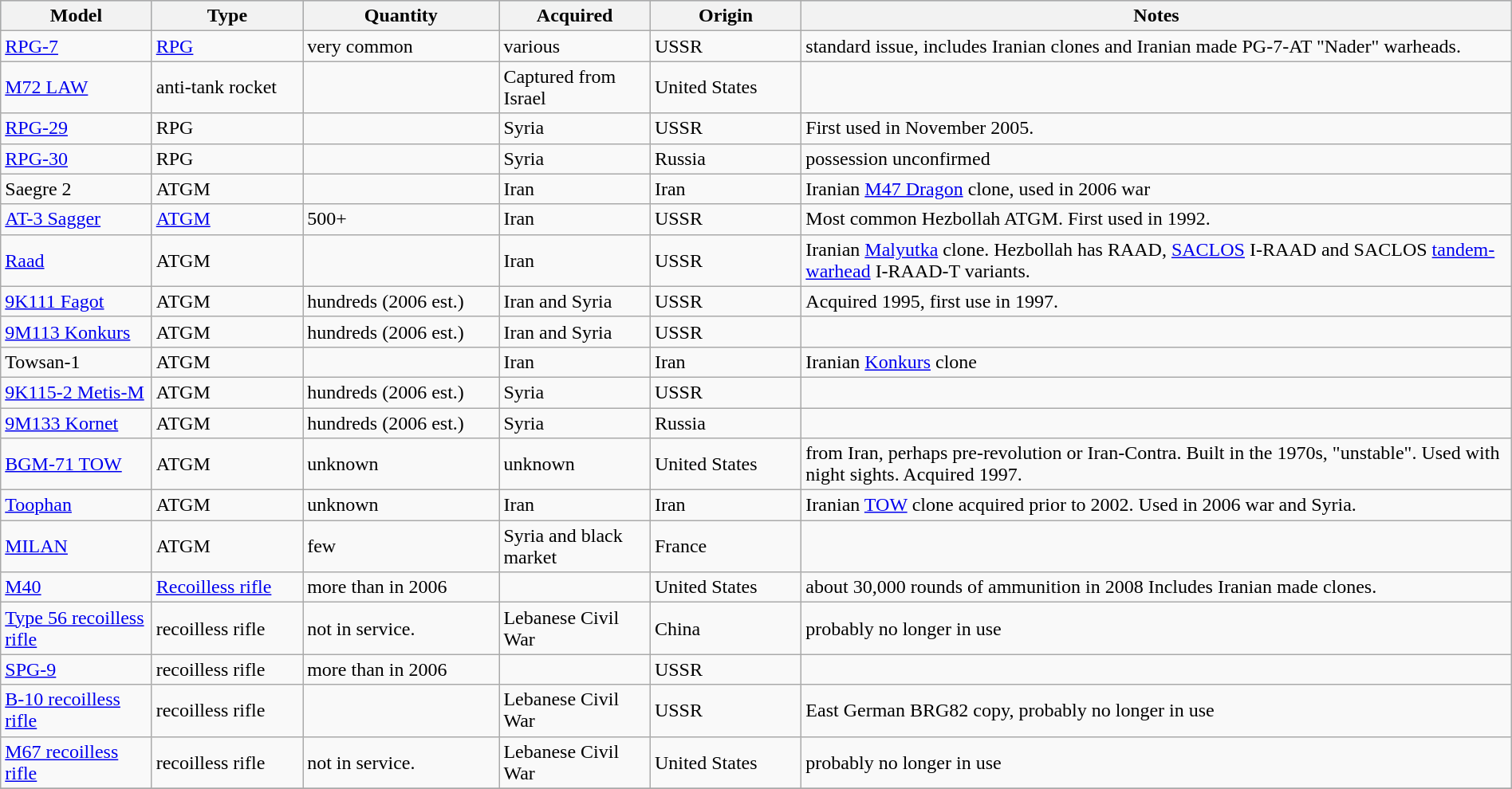<table class="wikitable" style="width:100%;">
<tr style="background:#aabccc;">
<th style="width:10%;">Model</th>
<th style="width:10%;">Type</th>
<th style="width:13%;">Quantity</th>
<th style="width:10%;">Acquired</th>
<th style="width:10%;">Origin</th>
<th>Notes</th>
</tr>
<tr>
<td><a href='#'>RPG-7</a></td>
<td><a href='#'>RPG</a></td>
<td>very common</td>
<td>various</td>
<td>USSR</td>
<td>standard issue, includes Iranian clones and Iranian made PG-7-AT "Nader" warheads.</td>
</tr>
<tr>
<td><a href='#'>M72 LAW</a></td>
<td>anti-tank rocket</td>
<td></td>
<td>Captured from Israel</td>
<td>United States</td>
<td></td>
</tr>
<tr>
<td><a href='#'>RPG-29</a></td>
<td>RPG</td>
<td></td>
<td>Syria</td>
<td>USSR</td>
<td> First used in November 2005.</td>
</tr>
<tr>
<td><a href='#'>RPG-30</a></td>
<td>RPG</td>
<td></td>
<td>Syria</td>
<td>Russia</td>
<td>possession unconfirmed</td>
</tr>
<tr>
<td>Saegre 2</td>
<td>ATGM</td>
<td></td>
<td>Iran</td>
<td>Iran</td>
<td>Iranian <a href='#'>M47 Dragon</a> clone, used in 2006 war</td>
</tr>
<tr>
<td><a href='#'>AT-3 Sagger</a></td>
<td><a href='#'>ATGM</a></td>
<td>500+</td>
<td>Iran</td>
<td>USSR</td>
<td> Most common Hezbollah ATGM. First used in 1992.</td>
</tr>
<tr>
<td><a href='#'>Raad</a></td>
<td>ATGM</td>
<td></td>
<td>Iran</td>
<td>USSR</td>
<td>Iranian <a href='#'>Malyutka</a> clone. Hezbollah has RAAD, <a href='#'>SACLOS</a> I-RAAD and SACLOS <a href='#'>tandem-warhead</a> I-RAAD-T variants.</td>
</tr>
<tr>
<td><a href='#'>9K111 Fagot</a></td>
<td>ATGM</td>
<td>hundreds (2006 est.)</td>
<td>Iran and Syria</td>
<td>USSR</td>
<td> Acquired 1995, first use in 1997.</td>
</tr>
<tr>
<td><a href='#'>9M113 Konkurs</a></td>
<td>ATGM</td>
<td>hundreds (2006 est.)</td>
<td>Iran and Syria</td>
<td>USSR</td>
<td></td>
</tr>
<tr>
<td>Towsan-1</td>
<td>ATGM</td>
<td></td>
<td>Iran</td>
<td>Iran</td>
<td>Iranian <a href='#'>Konkurs</a> clone</td>
</tr>
<tr>
<td><a href='#'>9K115-2 Metis-M</a></td>
<td>ATGM</td>
<td>hundreds (2006 est.)</td>
<td>Syria</td>
<td>USSR</td>
<td></td>
</tr>
<tr>
<td><a href='#'>9M133 Kornet</a></td>
<td>ATGM</td>
<td>hundreds (2006 est.)</td>
<td>Syria</td>
<td>Russia</td>
<td></td>
</tr>
<tr>
<td><a href='#'>BGM-71 TOW</a></td>
<td>ATGM</td>
<td>unknown</td>
<td>unknown</td>
<td>United States</td>
<td>from Iran, perhaps pre-revolution or Iran-Contra. Built in the 1970s, "unstable". Used with night sights. Acquired 1997.</td>
</tr>
<tr>
<td><a href='#'>Toophan</a></td>
<td>ATGM</td>
<td>unknown</td>
<td>Iran</td>
<td>Iran</td>
<td>Iranian <a href='#'>TOW</a> clone acquired prior to 2002. Used in 2006 war and Syria.</td>
</tr>
<tr>
<td><a href='#'>MILAN</a></td>
<td>ATGM</td>
<td>few</td>
<td>Syria and black market</td>
<td>France</td>
<td></td>
</tr>
<tr>
<td><a href='#'>M40</a></td>
<td><a href='#'>Recoilless rifle</a></td>
<td>more than in 2006</td>
<td></td>
<td>United States</td>
<td>about 30,000 rounds of ammunition in 2008 Includes Iranian made clones.</td>
</tr>
<tr>
<td><a href='#'>Type 56 recoilless rifle</a></td>
<td>recoilless rifle</td>
<td>not in service.</td>
<td>Lebanese Civil War</td>
<td>China</td>
<td>probably no longer in use</td>
</tr>
<tr>
<td><a href='#'>SPG-9</a></td>
<td>recoilless rifle</td>
<td>more than in 2006</td>
<td></td>
<td>USSR</td>
<td></td>
</tr>
<tr>
<td><a href='#'>B-10 recoilless rifle</a></td>
<td>recoilless rifle</td>
<td></td>
<td>Lebanese Civil War</td>
<td>USSR</td>
<td>East German BRG82 copy, probably no longer in use</td>
</tr>
<tr>
<td><a href='#'>M67 recoilless rifle</a></td>
<td>recoilless rifle</td>
<td>not in service.</td>
<td>Lebanese Civil War</td>
<td>United States</td>
<td>probably no longer in use</td>
</tr>
<tr>
</tr>
</table>
